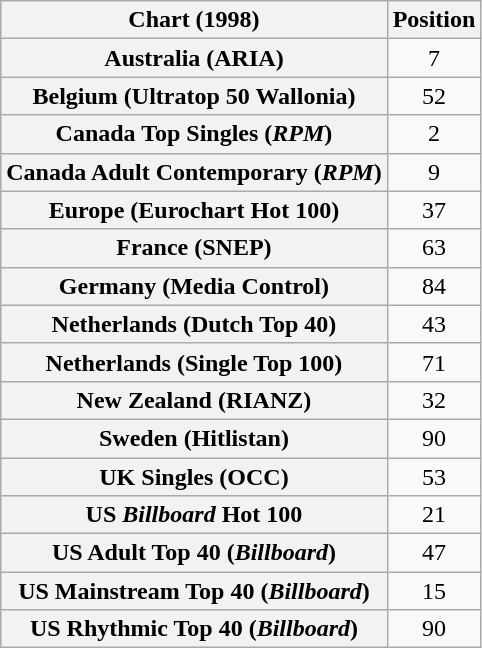<table class="wikitable sortable plainrowheaders" style="text-align:center">
<tr>
<th>Chart (1998)</th>
<th>Position</th>
</tr>
<tr>
<th scope="row">Australia (ARIA)</th>
<td>7</td>
</tr>
<tr>
<th scope="row">Belgium (Ultratop 50 Wallonia)</th>
<td>52</td>
</tr>
<tr>
<th scope="row">Canada Top Singles (<em>RPM</em>)</th>
<td>2</td>
</tr>
<tr>
<th scope="row">Canada Adult Contemporary (<em>RPM</em>)</th>
<td>9</td>
</tr>
<tr>
<th scope="row">Europe (Eurochart Hot 100)</th>
<td>37</td>
</tr>
<tr>
<th scope="row">France (SNEP)</th>
<td>63</td>
</tr>
<tr>
<th scope="row">Germany (Media Control)</th>
<td>84</td>
</tr>
<tr>
<th scope="row">Netherlands (Dutch Top 40)</th>
<td>43</td>
</tr>
<tr>
<th scope="row">Netherlands (Single Top 100)</th>
<td>71</td>
</tr>
<tr>
<th scope="row">New Zealand (RIANZ)</th>
<td>32</td>
</tr>
<tr>
<th scope="row">Sweden (Hitlistan)</th>
<td>90</td>
</tr>
<tr>
<th scope="row">UK Singles (OCC)</th>
<td>53</td>
</tr>
<tr>
<th scope="row">US <em>Billboard</em> Hot 100</th>
<td>21</td>
</tr>
<tr>
<th scope="row">US Adult Top 40 (<em>Billboard</em>)</th>
<td>47</td>
</tr>
<tr>
<th scope="row">US Mainstream Top 40 (<em>Billboard</em>)</th>
<td>15</td>
</tr>
<tr>
<th scope="row">US Rhythmic Top 40 (<em>Billboard</em>)</th>
<td>90</td>
</tr>
</table>
